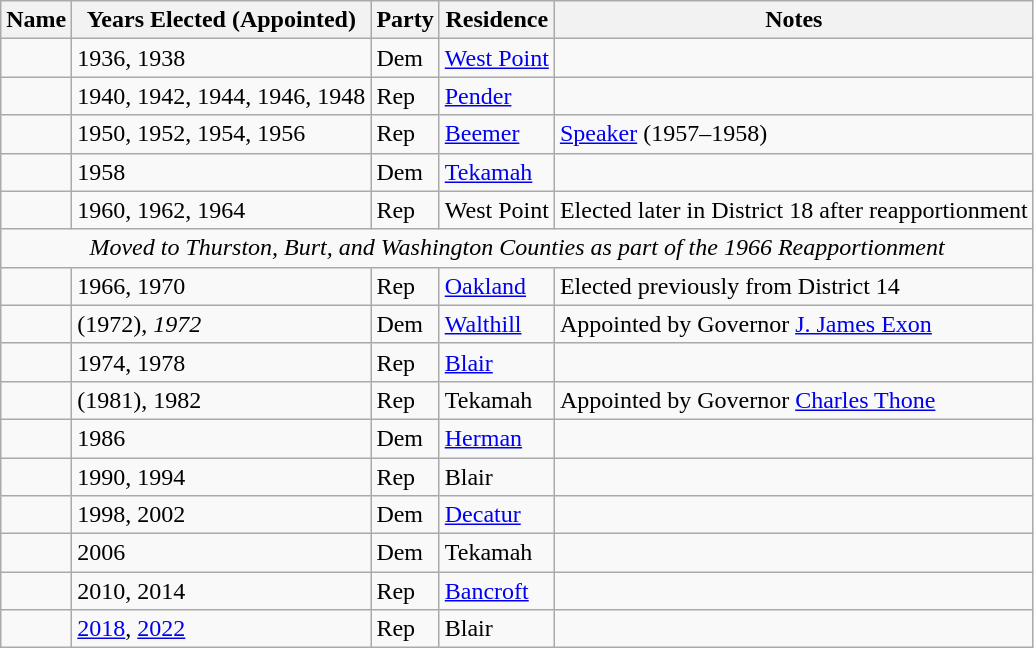<table class="wikitable sortable">
<tr>
<th>Name</th>
<th>Years Elected (Appointed)</th>
<th>Party</th>
<th>Residence</th>
<th>Notes</th>
</tr>
<tr>
<td></td>
<td>1936, 1938</td>
<td>Dem</td>
<td><a href='#'>West Point</a></td>
<td></td>
</tr>
<tr>
<td></td>
<td>1940, 1942, 1944, 1946, 1948</td>
<td>Rep</td>
<td><a href='#'>Pender</a></td>
<td></td>
</tr>
<tr>
<td></td>
<td>1950, 1952, 1954, 1956</td>
<td>Rep</td>
<td><a href='#'>Beemer</a></td>
<td><a href='#'>Speaker</a> (1957–1958)</td>
</tr>
<tr>
<td></td>
<td>1958</td>
<td>Dem</td>
<td><a href='#'>Tekamah</a></td>
<td></td>
</tr>
<tr>
<td></td>
<td>1960, 1962, 1964</td>
<td>Rep</td>
<td>West Point</td>
<td>Elected later in District 18 after reapportionment</td>
</tr>
<tr>
<td colspan=5 style="text-align:center"><em>Moved to Thurston, Burt, and Washington Counties as part of the 1966 Reapportionment</em></td>
</tr>
<tr>
<td></td>
<td>1966, 1970</td>
<td>Rep</td>
<td><a href='#'>Oakland</a></td>
<td>Elected previously from District 14</td>
</tr>
<tr>
<td></td>
<td>(1972), <em>1972</em></td>
<td>Dem</td>
<td><a href='#'>Walthill</a></td>
<td>Appointed by Governor <a href='#'>J. James Exon</a></td>
</tr>
<tr>
<td></td>
<td>1974, 1978</td>
<td>Rep</td>
<td><a href='#'>Blair</a></td>
<td></td>
</tr>
<tr>
<td></td>
<td>(1981), 1982</td>
<td>Rep</td>
<td>Tekamah</td>
<td>Appointed by Governor <a href='#'>Charles Thone</a></td>
</tr>
<tr>
<td></td>
<td>1986</td>
<td>Dem</td>
<td><a href='#'>Herman</a></td>
<td></td>
</tr>
<tr>
<td></td>
<td>1990, 1994</td>
<td>Rep</td>
<td>Blair</td>
<td></td>
</tr>
<tr>
<td></td>
<td>1998, 2002</td>
<td>Dem</td>
<td><a href='#'>Decatur</a></td>
<td></td>
</tr>
<tr>
<td></td>
<td>2006</td>
<td>Dem</td>
<td>Tekamah</td>
<td></td>
</tr>
<tr>
<td></td>
<td>2010, 2014</td>
<td>Rep</td>
<td><a href='#'>Bancroft</a></td>
<td></td>
</tr>
<tr>
<td></td>
<td><a href='#'>2018</a>, <a href='#'>2022</a></td>
<td>Rep</td>
<td>Blair</td>
<td></td>
</tr>
</table>
